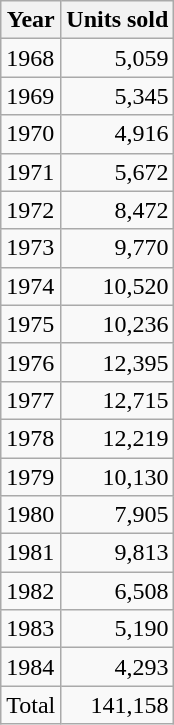<table class="wikitable sortable">
<tr>
<th>Year</th>
<th>Units sold</th>
</tr>
<tr>
<td>1968</td>
<td align="right">5,059</td>
</tr>
<tr>
<td>1969</td>
<td align="right">5,345</td>
</tr>
<tr>
<td>1970</td>
<td align="right">4,916</td>
</tr>
<tr>
<td>1971</td>
<td align="right">5,672</td>
</tr>
<tr>
<td>1972</td>
<td align="right">8,472</td>
</tr>
<tr>
<td>1973</td>
<td align="right">9,770</td>
</tr>
<tr>
<td>1974</td>
<td align="right">10,520</td>
</tr>
<tr>
<td>1975</td>
<td align="right">10,236</td>
</tr>
<tr>
<td>1976</td>
<td align="right">12,395</td>
</tr>
<tr>
<td>1977</td>
<td align="right">12,715</td>
</tr>
<tr>
<td>1978</td>
<td align="right">12,219</td>
</tr>
<tr>
<td>1979</td>
<td align="right">10,130</td>
</tr>
<tr>
<td>1980</td>
<td align="right">7,905</td>
</tr>
<tr>
<td>1981</td>
<td align="right">9,813</td>
</tr>
<tr>
<td>1982</td>
<td align="right">6,508</td>
</tr>
<tr>
<td>1983</td>
<td align="right">5,190</td>
</tr>
<tr>
<td>1984</td>
<td align="right">4,293</td>
</tr>
<tr>
<td>Total</td>
<td align="right">141,158</td>
</tr>
</table>
